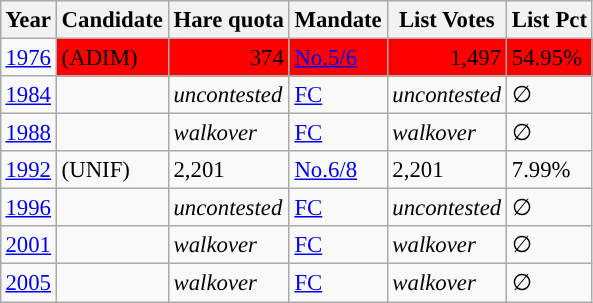<table class="wikitable" style="margin:0.5em ; font-size:95%">
<tr>
<th>Year</th>
<th>Candidate</th>
<th>Hare quota</th>
<th>Mandate</th>
<th>List Votes</th>
<th>List Pct</th>
</tr>
<tr>
<td><a href='#'>1976</a></td>
<td bgcolor="red"> (ADIM)</td>
<td bgcolor="red" align="right">374</td>
<td bgcolor="red"><a href='#'>No.5/6</a></td>
<td bgcolor="red" align="right">1,497</td>
<td bgcolor="red">54.95%</td>
</tr>
<tr>
<td><a href='#'>1984</a></td>
<td></td>
<td><em>uncontested</em></td>
<td><a href='#'>FC</a></td>
<td><em>uncontested</em></td>
<td>∅</td>
</tr>
<tr>
<td><a href='#'>1988</a></td>
<td></td>
<td><em>walkover</em></td>
<td><a href='#'>FC</a></td>
<td><em>walkover</em></td>
<td>∅</td>
</tr>
<tr>
<td><a href='#'>1992</a></td>
<td> (UNIF)</td>
<td>2,201</td>
<td><a href='#'>No.6/8</a></td>
<td>2,201</td>
<td>7.99%</td>
</tr>
<tr>
<td><a href='#'>1996</a></td>
<td></td>
<td><em>uncontested</em></td>
<td><a href='#'>FC</a></td>
<td><em>uncontested</em></td>
<td>∅</td>
</tr>
<tr>
<td><a href='#'>2001</a></td>
<td></td>
<td><em>walkover</em></td>
<td><a href='#'>FC</a></td>
<td><em>walkover</em></td>
<td>∅</td>
</tr>
<tr>
<td><a href='#'>2005</a></td>
<td></td>
<td><em>walkover</em></td>
<td><a href='#'>FC</a></td>
<td><em>walkover</em></td>
<td>∅</td>
</tr>
</table>
